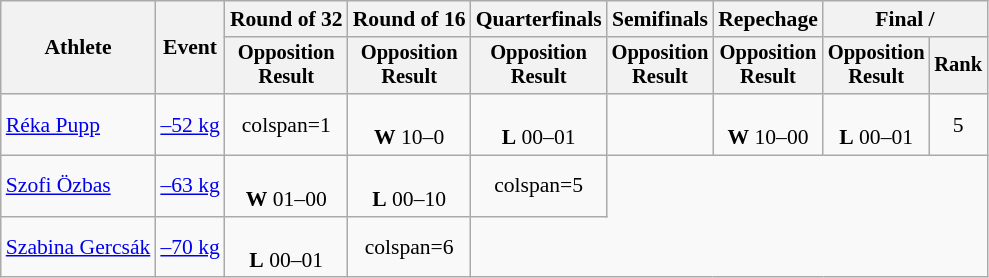<table class="wikitable" style="font-size:90%">
<tr>
<th rowspan="2">Athlete</th>
<th rowspan="2">Event</th>
<th>Round of 32</th>
<th>Round of 16</th>
<th>Quarterfinals</th>
<th>Semifinals</th>
<th>Repechage</th>
<th colspan=2>Final / </th>
</tr>
<tr style="font-size:95%">
<th>Opposition<br>Result</th>
<th>Opposition<br>Result</th>
<th>Opposition<br>Result</th>
<th>Opposition<br>Result</th>
<th>Opposition<br>Result</th>
<th>Opposition<br>Result</th>
<th>Rank</th>
</tr>
<tr align=center>
<td align=left><a href='#'>Réka Pupp</a></td>
<td align=left><a href='#'>–52 kg</a></td>
<td>colspan=1 </td>
<td><br><strong>W</strong> 10–0</td>
<td><br><strong>L</strong> 00–01</td>
<td></td>
<td><br><strong>W</strong> 10–00</td>
<td><br><strong>L</strong> 00–01</td>
<td>5</td>
</tr>
<tr align=center>
<td align=left><a href='#'>Szofi Özbas</a></td>
<td align=left><a href='#'>–63 kg</a></td>
<td><br><strong>W</strong> 01–00</td>
<td><br><strong>L</strong> 00–10</td>
<td>colspan=5 </td>
</tr>
<tr align=center>
<td align=left><a href='#'>Szabina Gercsák</a></td>
<td align=left><a href='#'>–70 kg</a></td>
<td><br><strong>L</strong> 00–01</td>
<td>colspan=6 </td>
</tr>
</table>
